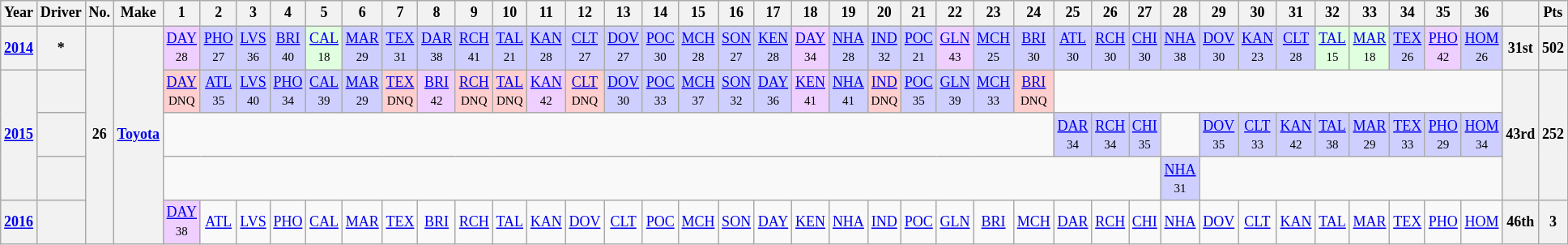<table class="wikitable" style="text-align:center; font-size:75%">
<tr>
<th>Year</th>
<th>Driver</th>
<th>No.</th>
<th>Make</th>
<th>1</th>
<th>2</th>
<th>3</th>
<th>4</th>
<th>5</th>
<th>6</th>
<th>7</th>
<th>8</th>
<th>9</th>
<th>10</th>
<th>11</th>
<th>12</th>
<th>13</th>
<th>14</th>
<th>15</th>
<th>16</th>
<th>17</th>
<th>18</th>
<th>19</th>
<th>20</th>
<th>21</th>
<th>22</th>
<th>23</th>
<th>24</th>
<th>25</th>
<th>26</th>
<th>27</th>
<th>28</th>
<th>29</th>
<th>30</th>
<th>31</th>
<th>32</th>
<th>33</th>
<th>34</th>
<th>35</th>
<th>36</th>
<th></th>
<th>Pts</th>
</tr>
<tr>
<th><a href='#'>2014</a></th>
<th>*</th>
<th rowspan=5>26</th>
<th rowspan=5><a href='#'>Toyota</a></th>
<td style="background:#EFCFFF;"><a href='#'>DAY</a><br><small>28</small></td>
<td style="background:#CFCFFF;"><a href='#'>PHO</a><br><small>27</small></td>
<td style="background:#CFCFFF;"><a href='#'>LVS</a><br><small>36</small></td>
<td style="background:#CFCFFF;"><a href='#'>BRI</a><br><small>40</small></td>
<td style="background:#DFFFDF;"><a href='#'>CAL</a><br><small>18</small></td>
<td style="background:#CFCFFF;"><a href='#'>MAR</a><br><small>29</small></td>
<td style="background:#CFCFFF;"><a href='#'>TEX</a><br><small>31</small></td>
<td style="background:#CFCFFF;"><a href='#'>DAR</a><br><small>38</small></td>
<td style="background:#CFCFFF;"><a href='#'>RCH</a><br><small>41</small></td>
<td style="background:#CFCFFF;"><a href='#'>TAL</a><br><small>21</small></td>
<td style="background:#CFCFFF;"><a href='#'>KAN</a><br><small>28</small></td>
<td style="background:#CFCFFF;"><a href='#'>CLT</a><br><small>27</small></td>
<td style="background:#CFCFFF;"><a href='#'>DOV</a><br><small>27</small></td>
<td style="background:#CFCFFF;"><a href='#'>POC</a><br><small>30</small></td>
<td style="background:#CFCFFF;"><a href='#'>MCH</a><br><small>28</small></td>
<td style="background:#CFCFFF;"><a href='#'>SON</a><br><small>27</small></td>
<td style="background:#CFCFFF;"><a href='#'>KEN</a><br><small>28</small></td>
<td style="background:#EFCFFF;"><a href='#'>DAY</a><br><small>34</small></td>
<td style="background:#CFCFFF;"><a href='#'>NHA</a><br><small>28</small></td>
<td style="background:#CFCFFF;"><a href='#'>IND</a><br><small>32</small></td>
<td style="background:#CFCFFF;"><a href='#'>POC</a><br><small>21</small></td>
<td style="background:#EFCFFF;"><a href='#'>GLN</a><br><small>43</small></td>
<td style="background:#CFCFFF;"><a href='#'>MCH</a><br><small>25</small></td>
<td style="background:#CFCFFF;"><a href='#'>BRI</a><br><small>30</small></td>
<td style="background:#CFCFFF;"><a href='#'>ATL</a><br><small>30</small></td>
<td style="background:#CFCFFF;"><a href='#'>RCH</a><br><small>30</small></td>
<td style="background:#CFCFFF;"><a href='#'>CHI</a><br><small>30</small></td>
<td style="background:#CFCFFF;"><a href='#'>NHA</a><br><small>38</small></td>
<td style="background:#CFCFFF;"><a href='#'>DOV</a><br><small>30</small></td>
<td style="background:#CFCFFF;"><a href='#'>KAN</a><br><small>23</small></td>
<td style="background:#CFCFFF;"><a href='#'>CLT</a><br><small>28</small></td>
<td style="background:#DFFFDF;"><a href='#'>TAL</a><br><small>15</small></td>
<td style="background:#DFFFDF;"><a href='#'>MAR</a><br><small>18</small></td>
<td style="background:#CFCFFF;"><a href='#'>TEX</a><br><small>26</small></td>
<td style="background:#EFCFFF;"><a href='#'>PHO</a><br><small>42</small></td>
<td style="background:#CFCFFF;"><a href='#'>HOM</a><br><small>26</small></td>
<th>31st</th>
<th>502</th>
</tr>
<tr>
<th rowspan=3><a href='#'>2015</a></th>
<th></th>
<td style="background:#FFCFCF;"><a href='#'>DAY</a><br><small>DNQ</small></td>
<td style="background:#CFCFFF;"><a href='#'>ATL</a><br><small>35</small></td>
<td style="background:#CFCFFF;"><a href='#'>LVS</a><br><small>40</small></td>
<td style="background:#CFCFFF;"><a href='#'>PHO</a><br><small>34</small></td>
<td style="background:#CFCFFF;"><a href='#'>CAL</a><br><small>39</small></td>
<td style="background:#CFCFFF;"><a href='#'>MAR</a><br><small>29</small></td>
<td style="background:#FFCFCF;"><a href='#'>TEX</a><br><small>DNQ</small></td>
<td style="background:#EFCFFF;"><a href='#'>BRI</a><br><small>42</small></td>
<td style="background:#FFCFCF;"><a href='#'>RCH</a><br><small>DNQ</small></td>
<td style="background:#FFCFCF;"><a href='#'>TAL</a><br><small>DNQ</small></td>
<td style="background:#EFCFFF;"><a href='#'>KAN</a><br><small>42</small></td>
<td style="background:#FFCFCF;"><a href='#'>CLT</a><br><small>DNQ</small></td>
<td style="background:#CFCFFF;"><a href='#'>DOV</a><br><small>30</small></td>
<td style="background:#CFCFFF;"><a href='#'>POC</a><br><small>33</small></td>
<td style="background:#CFCFFF;"><a href='#'>MCH</a><br><small>37</small></td>
<td style="background:#CFCFFF;"><a href='#'>SON</a><br><small>32</small></td>
<td style="background:#CFCFFF;"><a href='#'>DAY</a><br><small>36</small></td>
<td style="background:#EFCFFF;"><a href='#'>KEN</a><br><small>41</small></td>
<td style="background:#CFCFFF;"><a href='#'>NHA</a><br><small>41</small></td>
<td style="background:#FFCFCF;"><a href='#'>IND</a><br><small>DNQ</small></td>
<td style="background:#CFCFFF;"><a href='#'>POC</a><br><small>35</small></td>
<td style="background:#CFCFFF;"><a href='#'>GLN</a><br><small>39</small></td>
<td style="background:#CFCFFF;"><a href='#'>MCH</a><br><small>33</small></td>
<td style="background:#FFCFCF;"><a href='#'>BRI</a><br><small>DNQ</small></td>
<td colspan=12></td>
<th rowspan=3>43rd</th>
<th rowspan=3>252</th>
</tr>
<tr>
<th></th>
<td colspan=24></td>
<td style="background:#CFCFFF;"><a href='#'>DAR</a><br><small>34</small></td>
<td style="background:#CFCFFF;"><a href='#'>RCH</a><br><small>34</small></td>
<td style="background:#CFCFFF;"><a href='#'>CHI</a><br><small>35</small></td>
<td></td>
<td style="background:#CFCFFF;"><a href='#'>DOV</a><br><small>35</small></td>
<td style="background:#CFCFFF;"><a href='#'>CLT</a><br><small>33</small></td>
<td style="background:#CFCFFF;"><a href='#'>KAN</a><br><small>42</small></td>
<td style="background:#CFCFFF;"><a href='#'>TAL</a><br><small>38</small></td>
<td style="background:#CFCFFF;"><a href='#'>MAR</a><br><small>29</small></td>
<td style="background:#CFCFFF;"><a href='#'>TEX</a><br><small>33</small></td>
<td style="background:#CFCFFF;"><a href='#'>PHO</a><br><small>29</small></td>
<td style="background:#CFCFFF;"><a href='#'>HOM</a><br><small>34</small></td>
</tr>
<tr>
<th></th>
<td colspan=27></td>
<td style="background:#CFCFFF;"><a href='#'>NHA</a><br><small>31</small></td>
<td colspan=8></td>
</tr>
<tr>
<th><a href='#'>2016</a></th>
<th></th>
<td style="background:#EFCFFF;"><a href='#'>DAY</a><br><small>38</small></td>
<td><a href='#'>ATL</a></td>
<td><a href='#'>LVS</a></td>
<td><a href='#'>PHO</a></td>
<td><a href='#'>CAL</a></td>
<td><a href='#'>MAR</a></td>
<td><a href='#'>TEX</a></td>
<td><a href='#'>BRI</a></td>
<td><a href='#'>RCH</a></td>
<td><a href='#'>TAL</a></td>
<td><a href='#'>KAN</a></td>
<td><a href='#'>DOV</a></td>
<td><a href='#'>CLT</a></td>
<td><a href='#'>POC</a></td>
<td><a href='#'>MCH</a></td>
<td><a href='#'>SON</a></td>
<td><a href='#'>DAY</a></td>
<td><a href='#'>KEN</a></td>
<td><a href='#'>NHA</a></td>
<td><a href='#'>IND</a></td>
<td><a href='#'>POC</a></td>
<td><a href='#'>GLN</a></td>
<td><a href='#'>BRI</a></td>
<td><a href='#'>MCH</a></td>
<td><a href='#'>DAR</a></td>
<td><a href='#'>RCH</a></td>
<td><a href='#'>CHI</a></td>
<td><a href='#'>NHA</a></td>
<td><a href='#'>DOV</a></td>
<td><a href='#'>CLT</a></td>
<td><a href='#'>KAN</a></td>
<td><a href='#'>TAL</a></td>
<td><a href='#'>MAR</a></td>
<td><a href='#'>TEX</a></td>
<td><a href='#'>PHO</a></td>
<td><a href='#'>HOM</a></td>
<th>46th</th>
<th>3</th>
</tr>
</table>
